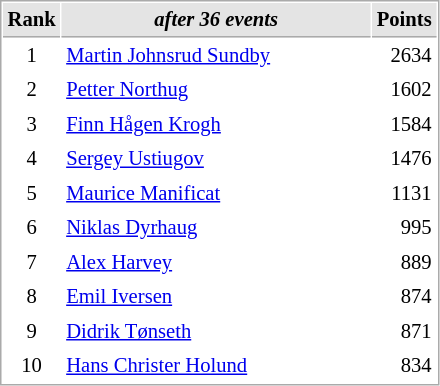<table cellspacing="1" cellpadding="3" style="border:1px solid #AAAAAA;font-size:86%">
<tr style="background-color: #E4E4E4;">
<th style="border-bottom:1px solid #AAAAAA" width=10>Rank</th>
<th style="border-bottom:1px solid #AAAAAA" width=200><em>after 36 events</em></th>
<th style="border-bottom:1px solid #AAAAAA" width=20 align=right>Points</th>
</tr>
<tr>
<td align=center>1</td>
<td> <a href='#'>Martin Johnsrud Sundby</a></td>
<td align=right>2634</td>
</tr>
<tr>
<td align=center>2</td>
<td> <a href='#'>Petter Northug</a></td>
<td align=right>1602</td>
</tr>
<tr>
<td align=center>3</td>
<td> <a href='#'>Finn Hågen Krogh</a></td>
<td align=right>1584</td>
</tr>
<tr>
<td align=center>4</td>
<td> <a href='#'>Sergey Ustiugov</a></td>
<td align=right>1476</td>
</tr>
<tr>
<td align=center>5</td>
<td> <a href='#'>Maurice Manificat</a></td>
<td align=right>1131</td>
</tr>
<tr>
<td align=center>6</td>
<td> <a href='#'>Niklas Dyrhaug</a></td>
<td align=right>995</td>
</tr>
<tr>
<td align=center>7</td>
<td> <a href='#'>Alex Harvey</a></td>
<td align=right>889</td>
</tr>
<tr>
<td align=center>8</td>
<td> <a href='#'>Emil Iversen</a></td>
<td align=right>874</td>
</tr>
<tr>
<td align=center>9</td>
<td> <a href='#'>Didrik Tønseth</a></td>
<td align=right>871</td>
</tr>
<tr>
<td align=center>10</td>
<td> <a href='#'>Hans Christer Holund</a></td>
<td align=right>834</td>
</tr>
</table>
